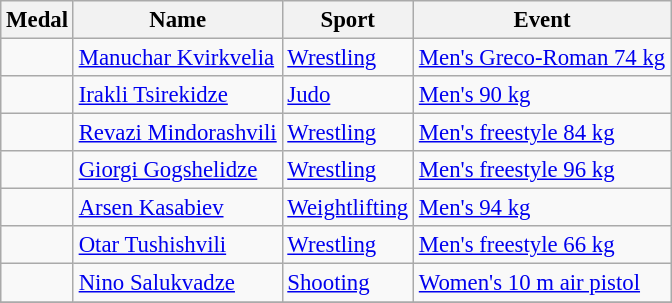<table class="wikitable sortable" style="font-size:95%">
<tr>
<th>Medal</th>
<th>Name</th>
<th>Sport</th>
<th>Event</th>
</tr>
<tr>
<td></td>
<td><a href='#'>Manuchar Kvirkvelia</a></td>
<td><a href='#'>Wrestling</a></td>
<td><a href='#'>Men's Greco-Roman 74 kg</a></td>
</tr>
<tr>
<td></td>
<td><a href='#'>Irakli Tsirekidze</a></td>
<td><a href='#'>Judo</a></td>
<td><a href='#'>Men's 90 kg</a></td>
</tr>
<tr>
<td></td>
<td><a href='#'>Revazi Mindorashvili</a></td>
<td><a href='#'>Wrestling</a></td>
<td><a href='#'>Men's freestyle 84 kg</a></td>
</tr>
<tr>
<td></td>
<td><a href='#'>Giorgi Gogshelidze</a></td>
<td><a href='#'>Wrestling</a></td>
<td><a href='#'>Men's freestyle 96 kg</a></td>
</tr>
<tr>
<td></td>
<td><a href='#'>Arsen Kasabiev</a></td>
<td><a href='#'>Weightlifting</a></td>
<td><a href='#'>Men's 94 kg</a></td>
</tr>
<tr>
<td></td>
<td><a href='#'>Otar Tushishvili</a></td>
<td><a href='#'>Wrestling</a></td>
<td><a href='#'>Men's freestyle 66 kg</a></td>
</tr>
<tr>
<td></td>
<td><a href='#'>Nino Salukvadze</a></td>
<td><a href='#'>Shooting</a></td>
<td><a href='#'>Women's 10 m air pistol</a></td>
</tr>
<tr>
</tr>
</table>
